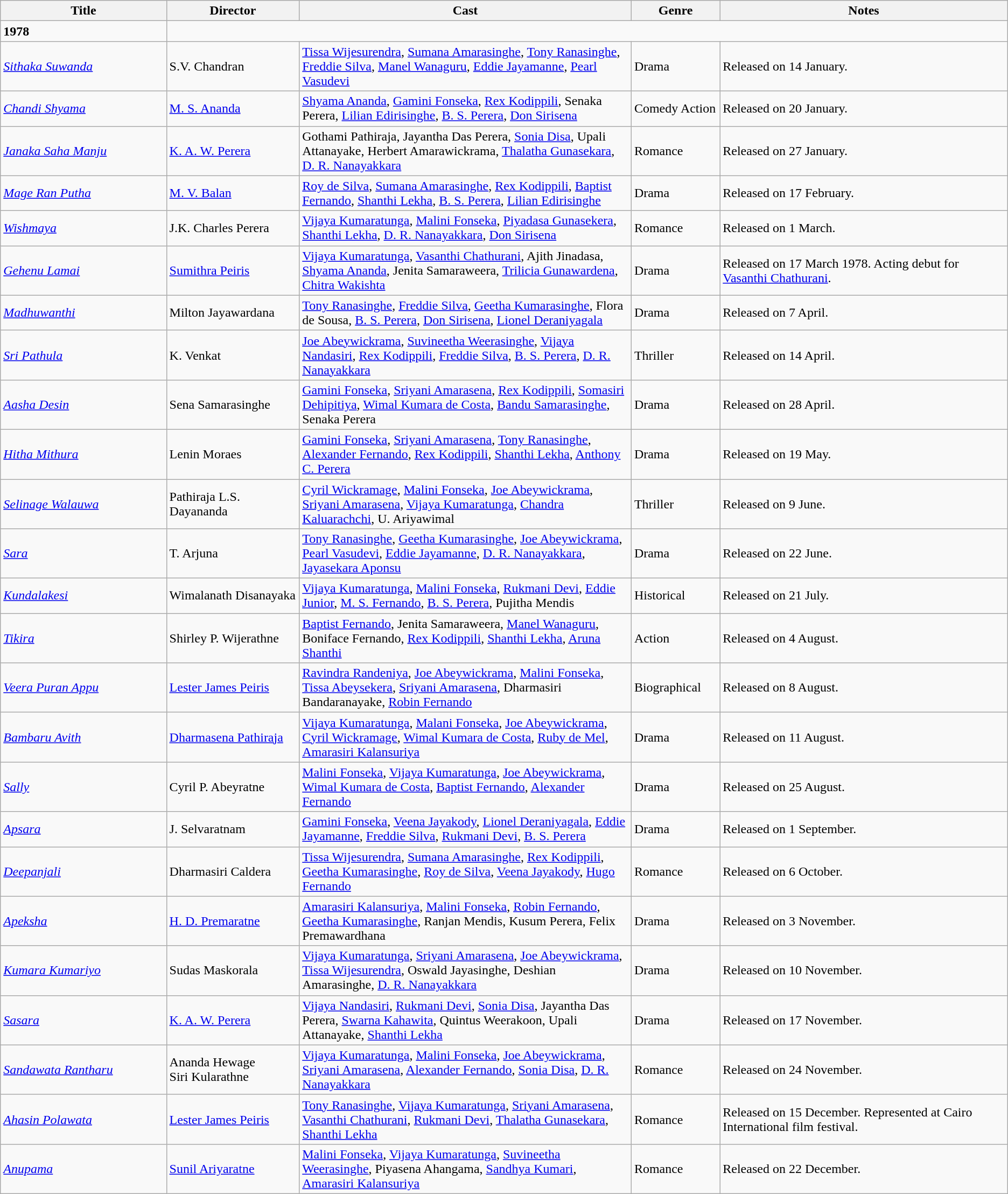<table class="wikitable">
<tr>
<th width=15%>Title</th>
<th width=12%>Director</th>
<th width=30%>Cast</th>
<th width=8%>Genre</th>
<th width=26%>Notes</th>
</tr>
<tr>
<td><strong>1978</strong></td>
</tr>
<tr>
<td><em><a href='#'>Sithaka Suwanda</a></em></td>
<td>S.V. Chandran</td>
<td><a href='#'>Tissa Wijesurendra</a>, <a href='#'>Sumana Amarasinghe</a>, <a href='#'>Tony Ranasinghe</a>, <a href='#'>Freddie Silva</a>, <a href='#'>Manel Wanaguru</a>, <a href='#'>Eddie Jayamanne</a>, <a href='#'>Pearl Vasudevi</a></td>
<td>Drama</td>
<td>Released on 14 January.</td>
</tr>
<tr>
<td><em><a href='#'>Chandi Shyama</a></em></td>
<td><a href='#'>M. S. Ananda</a></td>
<td><a href='#'>Shyama Ananda</a>, <a href='#'>Gamini Fonseka</a>, <a href='#'>Rex Kodippili</a>, Senaka Perera, <a href='#'>Lilian Edirisinghe</a>, <a href='#'>B. S. Perera</a>, <a href='#'>Don Sirisena</a></td>
<td>Comedy Action</td>
<td>Released on 20 January.</td>
</tr>
<tr>
<td><em><a href='#'>Janaka Saha Manju</a></em></td>
<td><a href='#'>K. A. W. Perera</a></td>
<td>Gothami Pathiraja, Jayantha Das Perera, <a href='#'>Sonia Disa</a>, Upali Attanayake, Herbert Amarawickrama, <a href='#'>Thalatha Gunasekara</a>, <a href='#'>D. R. Nanayakkara</a></td>
<td>Romance</td>
<td>Released on 27 January.</td>
</tr>
<tr>
<td><em><a href='#'>Mage Ran Putha</a></em></td>
<td><a href='#'>M. V. Balan</a></td>
<td><a href='#'>Roy de Silva</a>, <a href='#'>Sumana Amarasinghe</a>, <a href='#'>Rex Kodippili</a>, <a href='#'>Baptist Fernando</a>, <a href='#'>Shanthi Lekha</a>, <a href='#'>B. S. Perera</a>, <a href='#'>Lilian Edirisinghe</a></td>
<td>Drama</td>
<td>Released on 17 February.</td>
</tr>
<tr>
<td><em><a href='#'>Wishmaya</a></em></td>
<td>J.K. Charles Perera</td>
<td><a href='#'>Vijaya Kumaratunga</a>, <a href='#'>Malini Fonseka</a>, <a href='#'>Piyadasa Gunasekera</a>, <a href='#'>Shanthi Lekha</a>, <a href='#'>D. R. Nanayakkara</a>, <a href='#'>Don Sirisena</a></td>
<td>Romance</td>
<td>Released on 1 March.</td>
</tr>
<tr>
<td><em><a href='#'>Gehenu Lamai</a></em></td>
<td><a href='#'>Sumithra Peiris</a></td>
<td><a href='#'>Vijaya Kumaratunga</a>, <a href='#'>Vasanthi Chathurani</a>, Ajith Jinadasa, <a href='#'>Shyama Ananda</a>, Jenita Samaraweera, <a href='#'>Trilicia Gunawardena</a>, <a href='#'>Chitra Wakishta</a></td>
<td>Drama</td>
<td>Released on 17 March 1978. Acting debut for <a href='#'>Vasanthi Chathurani</a>.</td>
</tr>
<tr>
<td><em><a href='#'>Madhuwanthi</a></em></td>
<td>Milton Jayawardana</td>
<td><a href='#'>Tony Ranasinghe</a>, <a href='#'>Freddie Silva</a>, <a href='#'>Geetha Kumarasinghe</a>, Flora de Sousa, <a href='#'>B. S. Perera</a>, <a href='#'>Don Sirisena</a>, <a href='#'>Lionel Deraniyagala</a></td>
<td>Drama</td>
<td>Released on 7 April.</td>
</tr>
<tr>
<td><em><a href='#'>Sri Pathula</a></em></td>
<td>K. Venkat</td>
<td><a href='#'>Joe Abeywickrama</a>, <a href='#'>Suvineetha Weerasinghe</a>, <a href='#'>Vijaya Nandasiri</a>, <a href='#'>Rex Kodippili</a>, <a href='#'>Freddie Silva</a>, <a href='#'>B. S. Perera</a>, <a href='#'>D. R. Nanayakkara</a></td>
<td>Thriller</td>
<td>Released on 14 April.</td>
</tr>
<tr>
<td><em><a href='#'>Aasha Desin</a></em></td>
<td>Sena Samarasinghe</td>
<td><a href='#'>Gamini Fonseka</a>, <a href='#'>Sriyani Amarasena</a>, <a href='#'>Rex Kodippili</a>, <a href='#'>Somasiri Dehipitiya</a>, <a href='#'>Wimal Kumara de Costa</a>, <a href='#'>Bandu Samarasinghe</a>, Senaka Perera</td>
<td>Drama</td>
<td>Released on 28 April.</td>
</tr>
<tr>
<td><em><a href='#'>Hitha Mithura</a></em></td>
<td>Lenin Moraes</td>
<td><a href='#'>Gamini Fonseka</a>, <a href='#'>Sriyani Amarasena</a>, <a href='#'>Tony Ranasinghe</a>, <a href='#'>Alexander Fernando</a>, <a href='#'>Rex Kodippili</a>, <a href='#'>Shanthi Lekha</a>, <a href='#'>Anthony C. Perera</a></td>
<td>Drama</td>
<td>Released on 19 May.</td>
</tr>
<tr>
<td><em><a href='#'>Selinage Walauwa</a></em></td>
<td>Pathiraja L.S. Dayananda</td>
<td><a href='#'>Cyril Wickramage</a>, <a href='#'>Malini Fonseka</a>, <a href='#'>Joe Abeywickrama</a>, <a href='#'>Sriyani Amarasena</a>, <a href='#'>Vijaya Kumaratunga</a>, <a href='#'>Chandra Kaluarachchi</a>, U. Ariyawimal</td>
<td>Thriller</td>
<td>Released on 9 June.</td>
</tr>
<tr>
<td><em><a href='#'>Sara</a></em></td>
<td>T. Arjuna</td>
<td><a href='#'>Tony Ranasinghe</a>, <a href='#'>Geetha Kumarasinghe</a>, <a href='#'>Joe Abeywickrama</a>, <a href='#'>Pearl Vasudevi</a>, <a href='#'>Eddie Jayamanne</a>, <a href='#'>D. R. Nanayakkara</a>, <a href='#'>Jayasekara Aponsu</a></td>
<td>Drama</td>
<td>Released on 22 June.</td>
</tr>
<tr>
<td><em><a href='#'>Kundalakesi</a></em></td>
<td>Wimalanath Disanayaka</td>
<td><a href='#'>Vijaya Kumaratunga</a>, <a href='#'>Malini Fonseka</a>, <a href='#'>Rukmani Devi</a>, <a href='#'>Eddie Junior</a>, <a href='#'>M. S. Fernando</a>, <a href='#'>B. S. Perera</a>, Pujitha Mendis</td>
<td>Historical</td>
<td>Released on 21 July.</td>
</tr>
<tr>
<td><em><a href='#'>Tikira</a></em></td>
<td>Shirley P. Wijerathne</td>
<td><a href='#'>Baptist Fernando</a>, Jenita Samaraweera, <a href='#'>Manel Wanaguru</a>, Boniface Fernando, <a href='#'>Rex Kodippili</a>, <a href='#'>Shanthi Lekha</a>, <a href='#'>Aruna Shanthi</a></td>
<td>Action</td>
<td>Released on 4 August.</td>
</tr>
<tr>
<td><em><a href='#'>Veera Puran Appu</a></em></td>
<td><a href='#'>Lester James Peiris</a></td>
<td><a href='#'>Ravindra Randeniya</a>, <a href='#'>Joe Abeywickrama</a>, <a href='#'>Malini Fonseka</a>, <a href='#'>Tissa Abeysekera</a>, <a href='#'>Sriyani Amarasena</a>, Dharmasiri Bandaranayake, <a href='#'>Robin Fernando</a></td>
<td>Biographical</td>
<td>Released on 8 August.</td>
</tr>
<tr>
<td><em><a href='#'>Bambaru Avith</a></em></td>
<td><a href='#'>Dharmasena Pathiraja</a></td>
<td><a href='#'>Vijaya Kumaratunga</a>, <a href='#'>Malani Fonseka</a>, <a href='#'>Joe Abeywickrama</a>, <a href='#'>Cyril Wickramage</a>, <a href='#'>Wimal Kumara de Costa</a>, <a href='#'>Ruby de Mel</a>, <a href='#'>Amarasiri Kalansuriya</a></td>
<td>Drama</td>
<td>Released on 11 August.</td>
</tr>
<tr>
<td><em><a href='#'>Sally</a></em></td>
<td>Cyril P. Abeyratne</td>
<td><a href='#'>Malini Fonseka</a>, <a href='#'>Vijaya Kumaratunga</a>, <a href='#'>Joe Abeywickrama</a>, <a href='#'>Wimal Kumara de Costa</a>, <a href='#'>Baptist Fernando</a>, <a href='#'>Alexander Fernando</a></td>
<td>Drama</td>
<td>Released on 25 August.</td>
</tr>
<tr>
<td><em><a href='#'>Apsara</a></em></td>
<td>J. Selvaratnam</td>
<td><a href='#'>Gamini Fonseka</a>, <a href='#'>Veena Jayakody</a>, <a href='#'>Lionel Deraniyagala</a>, <a href='#'>Eddie Jayamanne</a>, <a href='#'>Freddie Silva</a>, <a href='#'>Rukmani Devi</a>, <a href='#'>B. S. Perera</a></td>
<td>Drama</td>
<td>Released on 1 September.</td>
</tr>
<tr>
<td><em><a href='#'>Deepanjali</a></em></td>
<td>Dharmasiri Caldera</td>
<td><a href='#'>Tissa Wijesurendra</a>, <a href='#'>Sumana Amarasinghe</a>, <a href='#'>Rex Kodippili</a>, <a href='#'>Geetha Kumarasinghe</a>, <a href='#'>Roy de Silva</a>, <a href='#'>Veena Jayakody</a>, <a href='#'>Hugo Fernando</a></td>
<td>Romance</td>
<td>Released on 6 October.</td>
</tr>
<tr>
<td><em><a href='#'>Apeksha</a></em></td>
<td><a href='#'>H. D. Premaratne</a></td>
<td><a href='#'>Amarasiri Kalansuriya</a>, <a href='#'>Malini Fonseka</a>, <a href='#'>Robin Fernando</a>, <a href='#'>Geetha Kumarasinghe</a>, Ranjan Mendis, Kusum Perera, Felix Premawardhana</td>
<td>Drama</td>
<td>Released on 3 November.</td>
</tr>
<tr>
<td><em><a href='#'>Kumara Kumariyo</a></em></td>
<td>Sudas Maskorala</td>
<td><a href='#'>Vijaya Kumaratunga</a>, <a href='#'>Sriyani Amarasena</a>, <a href='#'>Joe Abeywickrama</a>, <a href='#'>Tissa Wijesurendra</a>, Oswald Jayasinghe, Deshian Amarasinghe, <a href='#'>D. R. Nanayakkara</a></td>
<td>Drama</td>
<td>Released on 10 November.</td>
</tr>
<tr>
<td><em><a href='#'>Sasara</a></em></td>
<td><a href='#'>K. A. W. Perera</a></td>
<td><a href='#'>Vijaya Nandasiri</a>, <a href='#'>Rukmani Devi</a>, <a href='#'>Sonia Disa</a>, Jayantha Das Perera, <a href='#'>Swarna Kahawita</a>, Quintus Weerakoon, Upali Attanayake, <a href='#'>Shanthi Lekha</a></td>
<td>Drama</td>
<td>Released on 17 November.</td>
</tr>
<tr>
<td><em><a href='#'>Sandawata Rantharu</a></em></td>
<td>Ananda Hewage<br> Siri Kularathne</td>
<td><a href='#'>Vijaya Kumaratunga</a>, <a href='#'>Malini Fonseka</a>, <a href='#'>Joe Abeywickrama</a>, <a href='#'>Sriyani Amarasena</a>, <a href='#'>Alexander Fernando</a>, <a href='#'>Sonia Disa</a>, <a href='#'>D. R. Nanayakkara</a></td>
<td>Romance</td>
<td>Released on 24 November.</td>
</tr>
<tr>
<td><em><a href='#'>Ahasin Polawata</a></em></td>
<td><a href='#'>Lester James Peiris</a></td>
<td><a href='#'>Tony Ranasinghe</a>, <a href='#'>Vijaya Kumaratunga</a>, <a href='#'>Sriyani Amarasena</a>, <a href='#'>Vasanthi Chathurani</a>, <a href='#'>Rukmani Devi</a>, <a href='#'>Thalatha Gunasekara</a>, <a href='#'>Shanthi Lekha</a></td>
<td>Romance</td>
<td>Released on 15 December. Represented at Cairo International film festival.</td>
</tr>
<tr>
<td><em><a href='#'>Anupama</a></em></td>
<td><a href='#'>Sunil Ariyaratne</a></td>
<td><a href='#'>Malini Fonseka</a>, <a href='#'>Vijaya Kumaratunga</a>, <a href='#'>Suvineetha Weerasinghe</a>, Piyasena Ahangama, <a href='#'>Sandhya Kumari</a>, <a href='#'>Amarasiri Kalansuriya</a></td>
<td>Romance</td>
<td>Released on 22 December.</td>
</tr>
</table>
